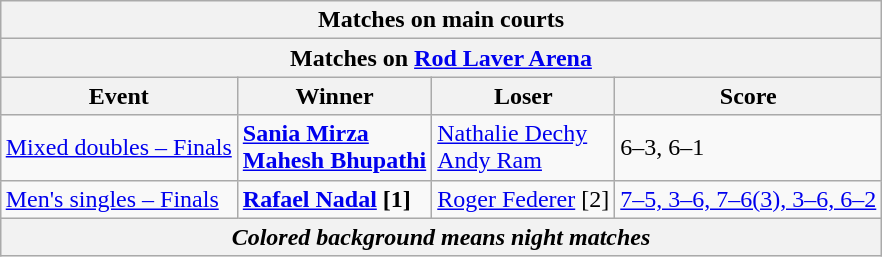<table class="wikitable collapsible uncollapsed" style="margin:auto;">
<tr>
<th colspan=4 style="white-space:nowrap;">Matches on main courts</th>
</tr>
<tr>
<th colspan=4><strong>Matches on <a href='#'>Rod Laver Arena</a></strong></th>
</tr>
<tr>
<th>Event</th>
<th>Winner</th>
<th>Loser</th>
<th>Score</th>
</tr>
<tr align=left>
<td><a href='#'>Mixed doubles – Finals</a></td>
<td> <strong><a href='#'>Sania Mirza</a> <br>  <a href='#'>Mahesh Bhupathi</a></strong></td>
<td> <a href='#'>Nathalie Dechy</a> <br>  <a href='#'>Andy Ram</a></td>
<td>6–3, 6–1</td>
</tr>
<tr align=left>
<td><a href='#'>Men's singles – Finals</a></td>
<td> <strong><a href='#'>Rafael Nadal</a> [1]</strong></td>
<td> <a href='#'>Roger Federer</a> [2]</td>
<td><a href='#'>7–5, 3–6, 7–6(3), 3–6, 6–2</a></td>
</tr>
<tr>
<th colspan=4><em>Colored background means night matches</em></th>
</tr>
</table>
